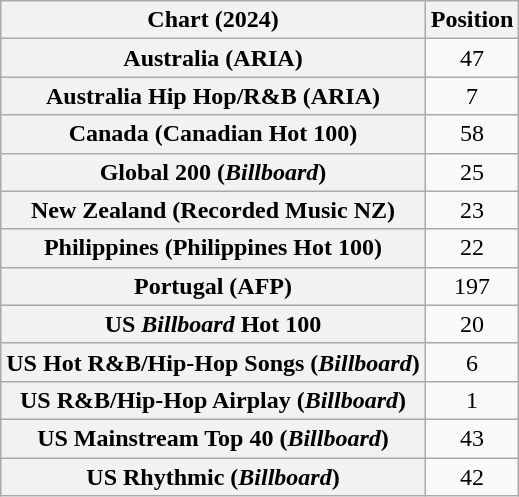<table class="wikitable sortable plainrowheaders" style="text-align:center">
<tr>
<th scope="col">Chart (2024)</th>
<th scope="col">Position</th>
</tr>
<tr>
<th scope="row">Australia (ARIA)</th>
<td>47</td>
</tr>
<tr>
<th scope="row">Australia Hip Hop/R&B (ARIA)</th>
<td>7</td>
</tr>
<tr>
<th scope="row">Canada (Canadian Hot 100)</th>
<td>58</td>
</tr>
<tr>
<th scope="row">Global 200 (<em>Billboard</em>)</th>
<td>25</td>
</tr>
<tr>
<th scope="row">New Zealand (Recorded Music NZ)</th>
<td>23</td>
</tr>
<tr>
<th scope="row">Philippines (Philippines Hot 100)</th>
<td>22</td>
</tr>
<tr>
<th scope="row">Portugal (AFP)</th>
<td>197</td>
</tr>
<tr>
<th scope="row">US <em>Billboard</em> Hot 100</th>
<td>20</td>
</tr>
<tr>
<th scope="row">US Hot R&B/Hip-Hop Songs (<em>Billboard</em>)</th>
<td>6</td>
</tr>
<tr>
<th scope="row">US R&B/Hip-Hop Airplay (<em>Billboard</em>)</th>
<td>1</td>
</tr>
<tr>
<th scope="row">US Mainstream Top 40 (<em>Billboard</em>)</th>
<td>43</td>
</tr>
<tr>
<th scope="row">US Rhythmic (<em>Billboard</em>)</th>
<td>42</td>
</tr>
</table>
